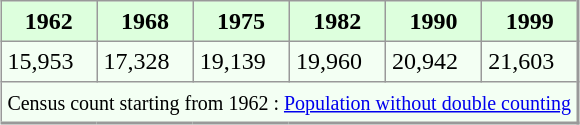<table align="center" rules="all" cellspacing="0" cellpadding="4" style="border: 1px solid #999; border-right: 2px solid #999; border-bottom:2px solid #999; background: #f3fff3">
<tr style="background: #ddffdd">
<th>1962</th>
<th>1968</th>
<th>1975</th>
<th>1982</th>
<th>1990</th>
<th>1999</th>
</tr>
<tr>
<td>15,953</td>
<td>17,328</td>
<td>19,139</td>
<td>19,960</td>
<td>20,942</td>
<td>21,603</td>
</tr>
<tr>
<td colspan=6 align=center><small>Census count starting from 1962 : <a href='#'>Population without double counting</a></small></td>
</tr>
</table>
